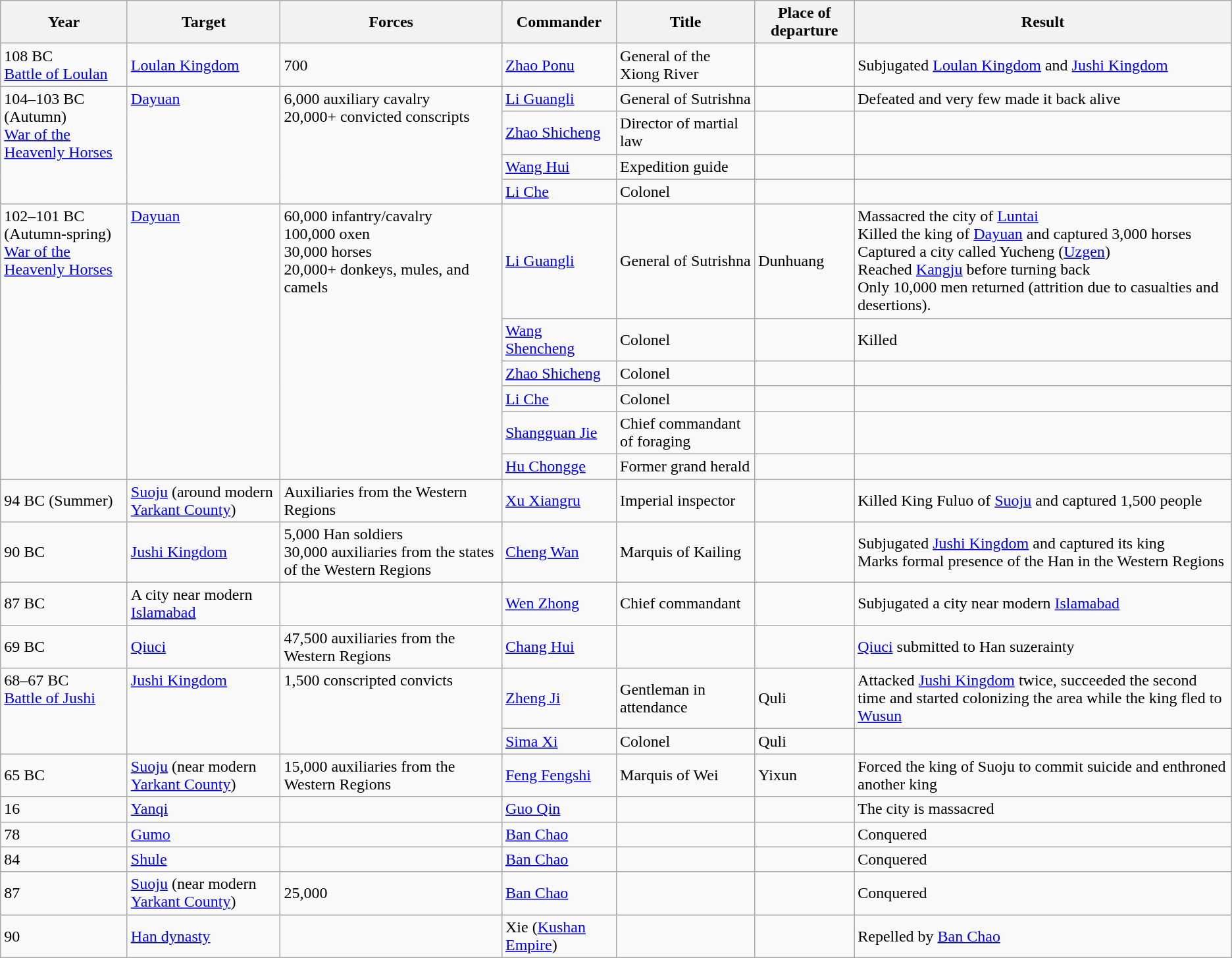<table class="wikitable">
<tr>
<th>Year</th>
<th>Target</th>
<th>Forces</th>
<th>Commander</th>
<th>Title</th>
<th>Place of departure</th>
<th>Result</th>
</tr>
<tr>
<td>108 BC<br><a href='#'>Battle of Loulan</a></td>
<td><a href='#'>Loulan Kingdom</a></td>
<td>700</td>
<td><a href='#'>Zhao Ponu</a></td>
<td>General of the Xiong River</td>
<td></td>
<td>Subjugated <a href='#'>Loulan Kingdom</a> and <a href='#'>Jushi Kingdom</a></td>
</tr>
<tr>
<td rowspan="4" style="vertical-align:top;">104–103 BC (Autumn)<br><a href='#'>War of the Heavenly Horses</a></td>
<td rowspan="4" style="vertical-align:top;"><a href='#'>Dayuan</a></td>
<td rowspan="4" style="vertical-align:top;">6,000 auxiliary cavalry<br>20,000+ convicted conscripts</td>
<td><a href='#'>Li Guangli</a></td>
<td>General of Sutrishna</td>
<td></td>
<td>Defeated and very few made it back alive</td>
</tr>
<tr>
<td><a href='#'>Zhao Shicheng</a></td>
<td>Director of martial law</td>
<td></td>
<td></td>
</tr>
<tr>
<td><a href='#'>Wang Hui</a></td>
<td>Expedition guide</td>
<td></td>
<td></td>
</tr>
<tr>
<td><a href='#'>Li Che</a></td>
<td>Colonel</td>
<td></td>
<td></td>
</tr>
<tr>
<td rowspan="6" style="vertical-align:top;">102–101 BC (Autumn-spring)<br><a href='#'>War of the Heavenly Horses</a></td>
<td rowspan="6" style="vertical-align:top;"><a href='#'>Dayuan</a></td>
<td rowspan="6" style="vertical-align:top;">60,000 infantry/cavalry<br>100,000 oxen<br>30,000 horses<br>20,000+ donkeys, mules, and camels</td>
<td><a href='#'>Li Guangli</a></td>
<td>General of Sutrishna</td>
<td>Dunhuang</td>
<td>Massacred the city of <a href='#'>Luntai</a><br>Killed the king of <a href='#'>Dayuan</a> and captured 3,000 horses<br>Captured a city called Yucheng (<a href='#'>Uzgen</a>)<br>Reached <a href='#'>Kangju</a> before turning back<br>Only 10,000 men returned (attrition due to casualties and desertions).</td>
</tr>
<tr>
<td><a href='#'>Wang Shencheng</a></td>
<td>Colonel</td>
<td></td>
<td>Killed</td>
</tr>
<tr>
<td><a href='#'>Zhao Shicheng</a></td>
<td>Colonel</td>
<td></td>
<td></td>
</tr>
<tr>
<td><a href='#'>Li Che</a></td>
<td>Colonel</td>
<td></td>
<td></td>
</tr>
<tr>
<td><a href='#'>Shangguan Jie</a></td>
<td>Chief commandant of foraging</td>
<td></td>
<td></td>
</tr>
<tr>
<td><a href='#'>Hu Chongge</a></td>
<td>Former grand herald</td>
<td></td>
<td></td>
</tr>
<tr>
<td>94 BC (Summer)</td>
<td><a href='#'>Suoju</a> (around modern <a href='#'>Yarkant County</a>)</td>
<td>Auxiliaries from the Western Regions</td>
<td><a href='#'>Xu Xiangru</a></td>
<td>Imperial inspector</td>
<td></td>
<td>Killed King Fuluo of <a href='#'>Suoju</a> and captured 1,500 people</td>
</tr>
<tr>
<td>90 BC</td>
<td><a href='#'>Jushi Kingdom</a></td>
<td>5,000 Han soldiers<br>30,000 auxiliaries from the states of the Western Regions</td>
<td><a href='#'>Cheng Wan</a></td>
<td>Marquis of Kailing</td>
<td></td>
<td>Subjugated <a href='#'>Jushi Kingdom</a> and captured its king<br>Marks formal presence of the Han in the Western Regions</td>
</tr>
<tr>
<td>87 BC</td>
<td>A city near modern <a href='#'>Islamabad</a></td>
<td></td>
<td><a href='#'>Wen Zhong</a></td>
<td>Chief commandant</td>
<td></td>
<td>Subjugated a city near modern <a href='#'>Islamabad</a></td>
</tr>
<tr>
<td>69 BC</td>
<td><a href='#'>Qiuci</a></td>
<td>47,500 auxiliaries from the Western Regions</td>
<td><a href='#'>Chang Hui</a></td>
<td></td>
<td></td>
<td><a href='#'>Qiuci</a> submitted to Han suzerainty</td>
</tr>
<tr>
<td rowspan="2" style="vertical-align:top;">68–67 BC<br><a href='#'>Battle of Jushi</a></td>
<td rowspan="2" style="vertical-align:top;"><a href='#'>Jushi Kingdom</a></td>
<td rowspan="2" style="vertical-align:top;">1,500 conscripted convicts</td>
<td><a href='#'>Zheng Ji</a></td>
<td>Gentleman in attendance</td>
<td>Quli</td>
<td>Attacked <a href='#'>Jushi Kingdom</a> twice, succeeded the second time and started colonizing the area while the king fled to <a href='#'>Wusun</a></td>
</tr>
<tr>
<td><a href='#'>Sima Xi</a></td>
<td>Colonel</td>
<td>Quli</td>
<td></td>
</tr>
<tr>
<td>65 BC</td>
<td><a href='#'>Suoju</a> (near modern <a href='#'>Yarkant County</a>)</td>
<td>15,000 auxiliaries from the Western Regions</td>
<td><a href='#'>Feng Fengshi</a></td>
<td>Marquis of Wei</td>
<td>Yixun</td>
<td>Forced the king of Suoju to commit suicide and enthroned another king</td>
</tr>
<tr>
<td>16</td>
<td><a href='#'>Yanqi</a></td>
<td></td>
<td><a href='#'>Guo Qin</a></td>
<td></td>
<td></td>
<td>The city is massacred</td>
</tr>
<tr>
<td>78</td>
<td><a href='#'>Gumo</a></td>
<td></td>
<td><a href='#'>Ban Chao</a></td>
<td></td>
<td></td>
<td>Conquered</td>
</tr>
<tr>
<td>84</td>
<td><a href='#'>Shule</a></td>
<td></td>
<td><a href='#'>Ban Chao</a></td>
<td></td>
<td></td>
<td>Conquered</td>
</tr>
<tr>
<td>87</td>
<td><a href='#'>Suoju</a> (near modern <a href='#'>Yarkant County</a>)</td>
<td>25,000</td>
<td><a href='#'>Ban Chao</a></td>
<td></td>
<td></td>
<td>Conquered</td>
</tr>
<tr>
<td>90</td>
<td><a href='#'>Han dynasty</a></td>
<td></td>
<td>Xie (<a href='#'>Kushan Empire</a>)</td>
<td></td>
<td></td>
<td>Repelled by <a href='#'>Ban Chao</a></td>
</tr>
</table>
